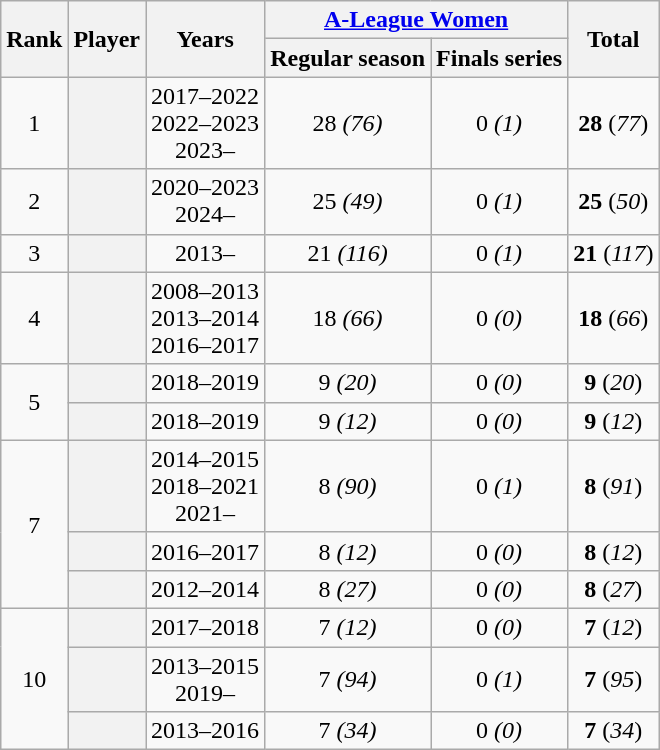<table class="sortable wikitable plainrowheaders" style="text-align: center;">
<tr>
<th rowspan="2" scope="col">Rank</th>
<th rowspan="2" scope="col">Player</th>
<th rowspan="2" scope="col">Years</th>
<th colspan="2" scope="col"><a href='#'>A-League Women</a></th>
<th rowspan="2" scope="col">Total</th>
</tr>
<tr>
<th scope="col">Regular season</th>
<th scope="col">Finals series</th>
</tr>
<tr>
<td>1</td>
<th scope="row"> <strong></strong></th>
<td>2017–2022<br>2022–2023<br>2023–</td>
<td>28 <em>(76)</em></td>
<td>0 <em>(1)</em></td>
<td><strong>28</strong> (<em>77</em>)</td>
</tr>
<tr>
<td>2</td>
<th scope="row"> <strong></strong></th>
<td>2020–2023<br>2024–</td>
<td>25 <em>(49)</em></td>
<td>0 <em>(1)</em></td>
<td><strong>25</strong> (<em>50</em>)</td>
</tr>
<tr>
<td>3</td>
<th scope="row"> <strong></strong></th>
<td>2013–</td>
<td>21 <em>(116)</em></td>
<td>0 <em>(1)</em></td>
<td><strong>21</strong> (<em>117</em>)</td>
</tr>
<tr>
<td>4</td>
<th scope="row"> </th>
<td>2008–2013<br>2013–2014<br>2016–2017</td>
<td>18 <em>(66)</em></td>
<td>0 <em>(0)</em></td>
<td><strong>18</strong> (<em>66</em>)</td>
</tr>
<tr>
<td rowspan="2">5</td>
<th scope="row"> </th>
<td>2018–2019</td>
<td>9 <em>(20)</em></td>
<td>0 <em>(0)</em></td>
<td><strong>9</strong> (<em>20</em>)</td>
</tr>
<tr>
<th scope="row"> </th>
<td>2018–2019</td>
<td>9 <em>(12)</em></td>
<td>0 <em>(0)</em></td>
<td><strong>9</strong> (<em>12</em>)</td>
</tr>
<tr>
<td rowspan="3">7</td>
<th scope="row"> <strong></strong></th>
<td>2014–2015<br>2018–2021<br>2021–</td>
<td>8 <em>(90)</em></td>
<td>0 <em>(1)</em></td>
<td><strong>8</strong> (<em>91</em>)</td>
</tr>
<tr>
<th scope="row"> </th>
<td>2016–2017</td>
<td>8 <em>(12)</em></td>
<td>0 <em>(0)</em></td>
<td><strong>8</strong> (<em>12</em>)</td>
</tr>
<tr>
<th scope="row"> </th>
<td>2012–2014</td>
<td>8 <em>(27)</em></td>
<td>0 <em>(0)</em></td>
<td><strong>8</strong> (<em>27</em>)</td>
</tr>
<tr>
<td rowspan="3">10</td>
<th scope="row"> </th>
<td>2017–2018</td>
<td>7 <em>(12)</em></td>
<td>0 <em>(0)</em></td>
<td><strong>7</strong> (<em>12</em>)</td>
</tr>
<tr>
<th scope="row"> <strong></strong></th>
<td>2013–2015<br>2019–</td>
<td>7 <em>(94)</em></td>
<td>0 <em>(1)</em></td>
<td><strong>7</strong> (<em>95</em>)</td>
</tr>
<tr>
<th scope="row"> </th>
<td>2013–2016</td>
<td>7 <em>(34)</em></td>
<td>0 <em>(0)</em></td>
<td><strong>7</strong> (<em>34</em>)</td>
</tr>
</table>
